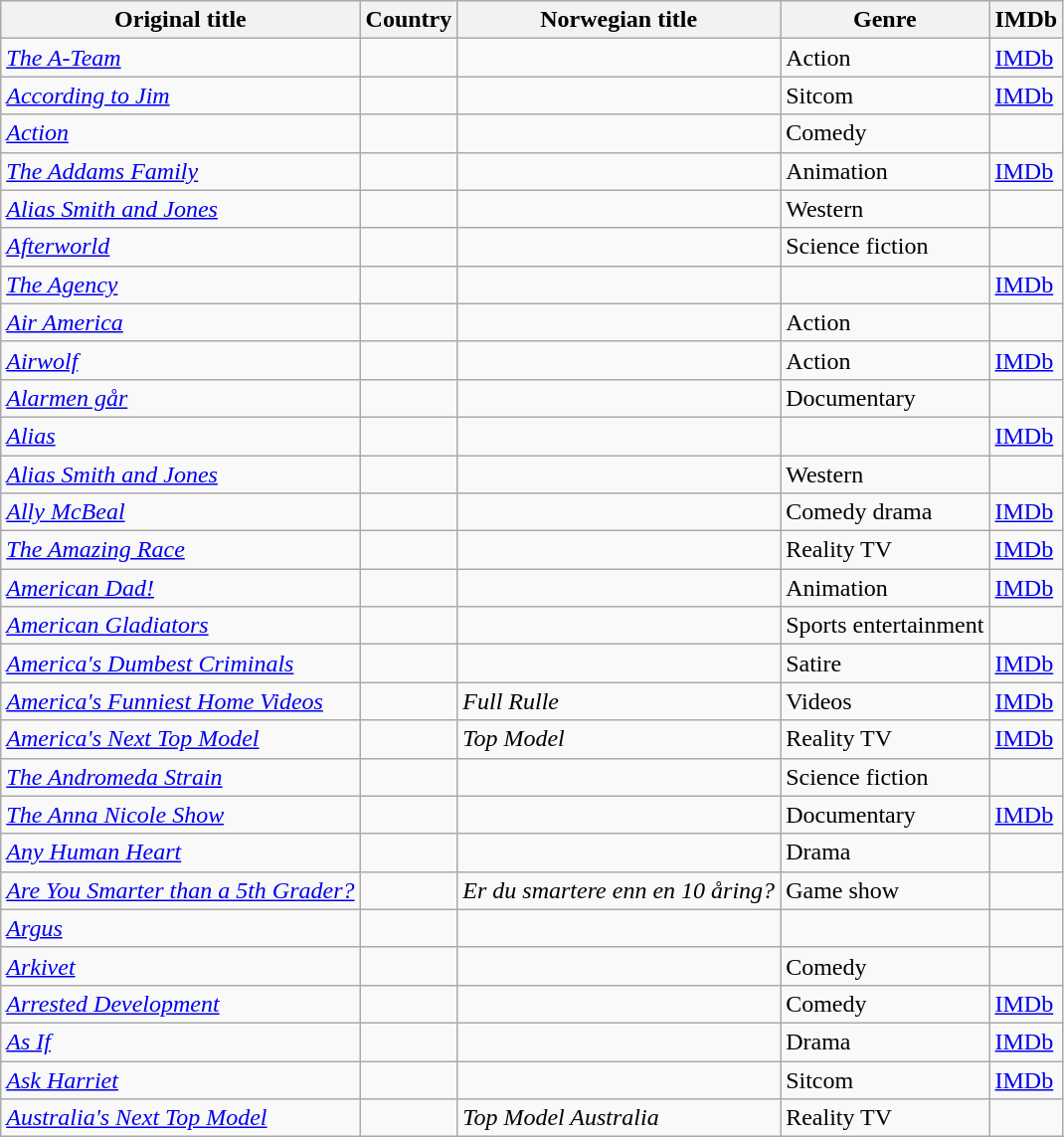<table class="wikitable">
<tr>
<th>Original title</th>
<th>Country</th>
<th>Norwegian title</th>
<th>Genre</th>
<th>IMDb</th>
</tr>
<tr>
<td><em><a href='#'>The A-Team</a></em></td>
<td></td>
<td></td>
<td>Action</td>
<td><a href='#'>IMDb</a></td>
</tr>
<tr>
<td><em><a href='#'>According to Jim</a></em> </td>
<td></td>
<td></td>
<td>Sitcom</td>
<td><a href='#'>IMDb</a></td>
</tr>
<tr>
<td><em><a href='#'>Action</a></em> </td>
<td></td>
<td></td>
<td>Comedy</td>
<td></td>
</tr>
<tr>
<td><em><a href='#'>The Addams Family</a></em></td>
<td></td>
<td></td>
<td>Animation</td>
<td><a href='#'>IMDb</a></td>
</tr>
<tr>
<td><em><a href='#'>Alias Smith and Jones</a></em></td>
<td></td>
<td></td>
<td>Western</td>
<td></td>
</tr>
<tr>
<td><em><a href='#'>Afterworld</a></em></td>
<td></td>
<td></td>
<td>Science fiction</td>
<td></td>
</tr>
<tr>
<td><em><a href='#'>The Agency</a></em> </td>
<td></td>
<td></td>
<td></td>
<td><a href='#'>IMDb</a></td>
</tr>
<tr>
<td><em><a href='#'>Air America</a></em> </td>
<td></td>
<td></td>
<td>Action</td>
<td></td>
</tr>
<tr>
<td><em><a href='#'>Airwolf</a></em></td>
<td></td>
<td></td>
<td>Action</td>
<td><a href='#'>IMDb</a></td>
</tr>
<tr>
<td><em><a href='#'>Alarmen går</a></em></td>
<td></td>
<td></td>
<td>Documentary</td>
<td></td>
</tr>
<tr>
<td><em><a href='#'>Alias</a></em> </td>
<td></td>
<td></td>
<td></td>
<td><a href='#'>IMDb</a></td>
</tr>
<tr>
<td><em><a href='#'>Alias Smith and Jones</a></em> </td>
<td></td>
<td></td>
<td>Western</td>
<td></td>
</tr>
<tr>
<td><em><a href='#'>Ally McBeal</a></em></td>
<td></td>
<td></td>
<td>Comedy drama</td>
<td><a href='#'>IMDb</a></td>
</tr>
<tr>
<td><em><a href='#'>The Amazing Race</a></em> </td>
<td></td>
<td></td>
<td>Reality TV</td>
<td><a href='#'>IMDb</a></td>
</tr>
<tr>
<td><em><a href='#'>American Dad!</a></em></td>
<td></td>
<td></td>
<td>Animation</td>
<td><a href='#'>IMDb</a></td>
</tr>
<tr>
<td><em><a href='#'>American Gladiators</a></em></td>
<td></td>
<td></td>
<td>Sports entertainment</td>
<td></td>
</tr>
<tr>
<td><em><a href='#'>America's Dumbest Criminals</a></em> </td>
<td></td>
<td></td>
<td>Satire</td>
<td><a href='#'>IMDb</a></td>
</tr>
<tr>
<td><em><a href='#'>America's Funniest Home Videos</a></em> </td>
<td></td>
<td><em>Full Rulle</em></td>
<td>Videos</td>
<td><a href='#'>IMDb</a></td>
</tr>
<tr>
<td><em><a href='#'>America's Next Top Model</a></em></td>
<td></td>
<td><em>Top Model</em></td>
<td>Reality TV</td>
<td><a href='#'>IMDb</a></td>
</tr>
<tr>
<td><em><a href='#'>The Andromeda Strain</a></em></td>
<td></td>
<td></td>
<td>Science fiction</td>
<td></td>
</tr>
<tr>
<td><em><a href='#'>The Anna Nicole Show</a> </em></td>
<td></td>
<td></td>
<td>Documentary</td>
<td><a href='#'>IMDb</a></td>
</tr>
<tr>
<td><em><a href='#'>Any Human Heart</a></em></td>
<td></td>
<td></td>
<td>Drama</td>
<td></td>
</tr>
<tr>
<td><em><a href='#'>Are You Smarter than a 5th Grader?</a></em></td>
<td></td>
<td><em>Er du smartere enn en 10 åring?</em></td>
<td>Game show</td>
<td></td>
</tr>
<tr>
<td><em><a href='#'>Argus</a></em></td>
<td></td>
<td></td>
<td></td>
<td></td>
</tr>
<tr>
<td><em><a href='#'>Arkivet</a></em></td>
<td></td>
<td></td>
<td>Comedy</td>
<td></td>
</tr>
<tr>
<td><em><a href='#'>Arrested Development</a></em> </td>
<td></td>
<td></td>
<td>Comedy</td>
<td><a href='#'>IMDb</a></td>
</tr>
<tr>
<td><em><a href='#'>As If</a></em> </td>
<td></td>
<td></td>
<td>Drama</td>
<td><a href='#'>IMDb</a></td>
</tr>
<tr>
<td><em><a href='#'>Ask Harriet</a></em> </td>
<td></td>
<td></td>
<td>Sitcom</td>
<td><a href='#'>IMDb</a></td>
</tr>
<tr>
<td><em><a href='#'>Australia's Next Top Model</a></em></td>
<td></td>
<td><em>Top Model Australia</em></td>
<td>Reality TV</td>
<td></td>
</tr>
</table>
